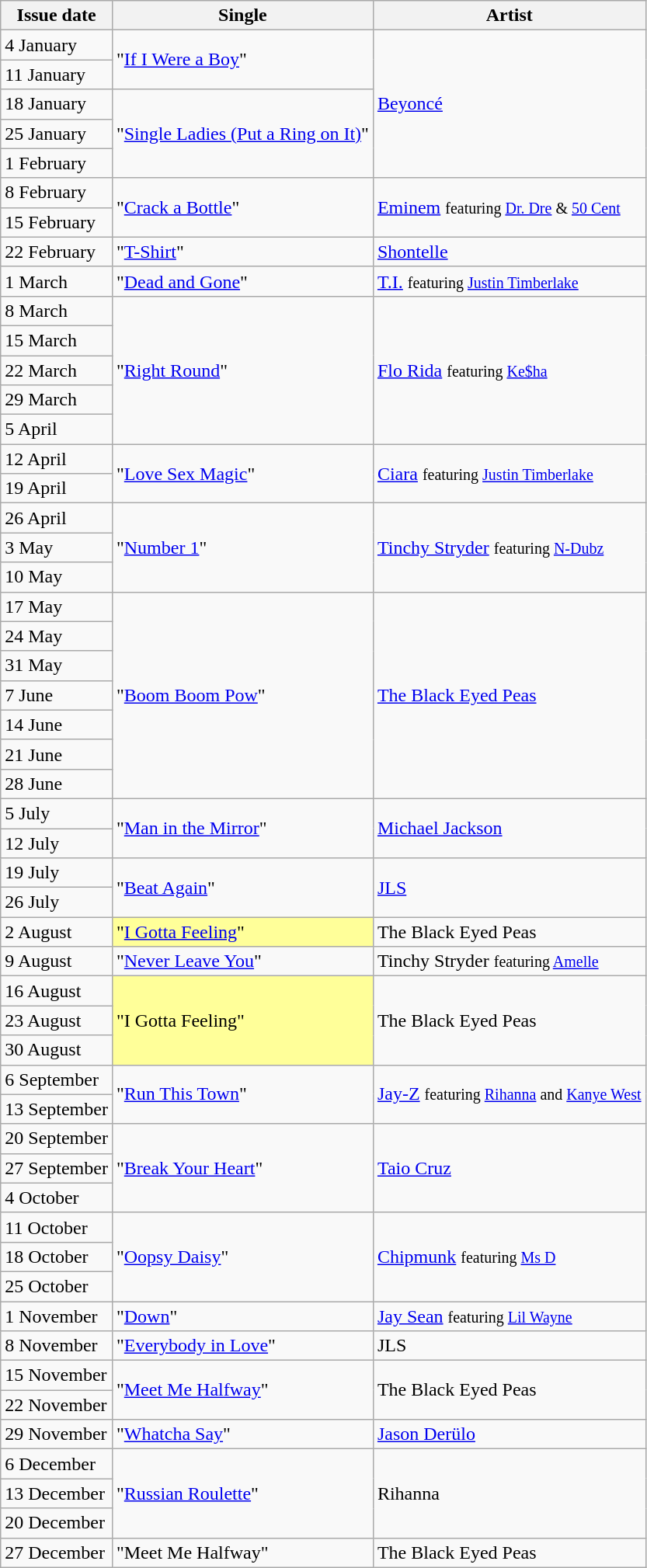<table class="wikitable plainrowheaders">
<tr>
<th scope=col>Issue date</th>
<th scope=col>Single</th>
<th scope=col>Artist</th>
</tr>
<tr>
<td>4 January</td>
<td rowspan="2">"<a href='#'>If I Were a Boy</a>"</td>
<td rowspan="5"><a href='#'>Beyoncé</a></td>
</tr>
<tr>
<td>11 January</td>
</tr>
<tr>
<td>18 January</td>
<td rowspan="3">"<a href='#'>Single Ladies (Put a Ring on It)</a>"</td>
</tr>
<tr>
<td>25 January</td>
</tr>
<tr>
<td>1 February</td>
</tr>
<tr>
<td>8 February</td>
<td rowspan="2">"<a href='#'>Crack a Bottle</a>"</td>
<td rowspan="2"><a href='#'>Eminem</a> <small>featuring <a href='#'>Dr. Dre</a> & <a href='#'>50 Cent</a></small></td>
</tr>
<tr>
<td>15 February</td>
</tr>
<tr>
<td>22 February</td>
<td>"<a href='#'>T-Shirt</a>"</td>
<td><a href='#'>Shontelle</a></td>
</tr>
<tr>
<td>1 March</td>
<td>"<a href='#'>Dead and Gone</a>"</td>
<td><a href='#'>T.I.</a> <small>featuring <a href='#'>Justin Timberlake</a></small></td>
</tr>
<tr>
<td>8 March </td>
<td rowspan="5">"<a href='#'>Right Round</a>"</td>
<td rowspan="5"><a href='#'>Flo Rida</a> <small>featuring <a href='#'>Ke$ha</a></small></td>
</tr>
<tr>
<td>15 March</td>
</tr>
<tr>
<td>22 March</td>
</tr>
<tr>
<td>29 March</td>
</tr>
<tr>
<td>5 April</td>
</tr>
<tr>
<td>12 April</td>
<td rowspan="2">"<a href='#'>Love Sex Magic</a>"</td>
<td rowspan="2"><a href='#'>Ciara</a> <small>featuring <a href='#'>Justin Timberlake</a></small></td>
</tr>
<tr>
<td>19 April</td>
</tr>
<tr>
<td>26 April </td>
<td rowspan="3">"<a href='#'>Number 1</a>"</td>
<td rowspan="3"><a href='#'>Tinchy Stryder</a> <small>featuring <a href='#'>N-Dubz</a></small></td>
</tr>
<tr>
<td>3 May </td>
</tr>
<tr>
<td>10 May </td>
</tr>
<tr>
<td>17 May </td>
<td rowspan="7">"<a href='#'>Boom Boom Pow</a>"</td>
<td rowspan="7"><a href='#'>The Black Eyed Peas</a></td>
</tr>
<tr>
<td>24 May</td>
</tr>
<tr>
<td>31 May</td>
</tr>
<tr>
<td>7 June </td>
</tr>
<tr>
<td>14 June</td>
</tr>
<tr>
<td>21 June</td>
</tr>
<tr>
<td>28 June</td>
</tr>
<tr>
<td>5 July</td>
<td rowspan="2">"<a href='#'>Man in the Mirror</a>"</td>
<td rowspan="2"><a href='#'>Michael Jackson</a></td>
</tr>
<tr>
<td>12 July</td>
</tr>
<tr>
<td>19 July </td>
<td rowspan="2">"<a href='#'>Beat Again</a>"</td>
<td rowspan="2"><a href='#'>JLS</a></td>
</tr>
<tr>
<td>26 July </td>
</tr>
<tr>
<td>2 August </td>
<td bgcolor=#FFFF99>"<a href='#'>I Gotta Feeling</a>" </td>
<td>The Black Eyed Peas</td>
</tr>
<tr>
<td>9 August </td>
<td>"<a href='#'>Never Leave You</a>"</td>
<td>Tinchy Stryder <small>featuring <a href='#'>Amelle</a></small></td>
</tr>
<tr>
<td>16 August </td>
<td bgcolor=#FFFF99 rowspan="3">"I Gotta Feeling" </td>
<td rowspan="3">The Black Eyed Peas</td>
</tr>
<tr>
<td>23 August</td>
</tr>
<tr>
<td>30 August</td>
</tr>
<tr>
<td>6 September </td>
<td rowspan="2">"<a href='#'>Run This Town</a>"</td>
<td rowspan="2"><a href='#'>Jay-Z</a> <small>featuring <a href='#'>Rihanna</a> and <a href='#'>Kanye West</a></small></td>
</tr>
<tr>
<td>13 September</td>
</tr>
<tr>
<td>20 September </td>
<td rowspan="3">"<a href='#'>Break Your Heart</a>"</td>
<td rowspan="3"><a href='#'>Taio Cruz</a></td>
</tr>
<tr>
<td>27 September </td>
</tr>
<tr>
<td>4 October </td>
</tr>
<tr>
<td>11 October </td>
<td rowspan="3">"<a href='#'>Oopsy Daisy</a>"</td>
<td rowspan="3"><a href='#'>Chipmunk</a> <small>featuring <a href='#'>Ms D</a></small></td>
</tr>
<tr>
<td>18 October</td>
</tr>
<tr>
<td>25 October</td>
</tr>
<tr>
<td>1 November</td>
<td>"<a href='#'>Down</a>"</td>
<td><a href='#'>Jay Sean</a> <small>featuring <a href='#'>Lil Wayne</a></small></td>
</tr>
<tr>
<td>8 November </td>
<td>"<a href='#'>Everybody in Love</a>"</td>
<td>JLS</td>
</tr>
<tr>
<td>15 November </td>
<td rowspan="2">"<a href='#'>Meet Me Halfway</a>"</td>
<td rowspan="2">The Black Eyed Peas</td>
</tr>
<tr>
<td>22 November</td>
</tr>
<tr>
<td>29 November</td>
<td>"<a href='#'>Whatcha Say</a>"</td>
<td><a href='#'>Jason Derülo</a></td>
</tr>
<tr>
<td>6 December</td>
<td rowspan="3">"<a href='#'>Russian Roulette</a>"</td>
<td rowspan="3">Rihanna</td>
</tr>
<tr>
<td>13 December</td>
</tr>
<tr>
<td>20 December</td>
</tr>
<tr>
<td>27 December</td>
<td>"Meet Me Halfway"</td>
<td>The Black Eyed Peas</td>
</tr>
</table>
